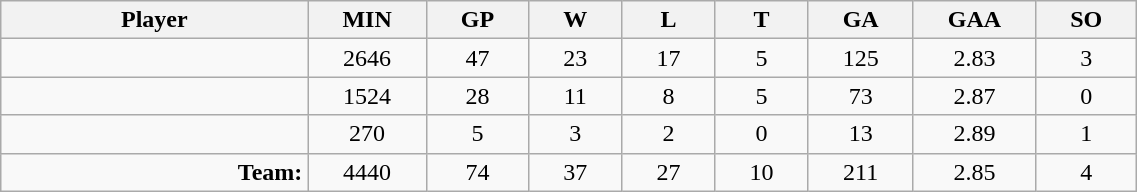<table class="wikitable sortable" width="60%">
<tr>
<th bgcolor="#DDDDFF" width="10%">Player</th>
<th width="3%" bgcolor="#DDDDFF" title="Minutes played">MIN</th>
<th width="3%" bgcolor="#DDDDFF" title="Games played in">GP</th>
<th width="3%" bgcolor="#DDDDFF" title="Wins">W</th>
<th width="3%" bgcolor="#DDDDFF"title="Losses">L</th>
<th width="3%" bgcolor="#DDDDFF" title="Ties">T</th>
<th width="3%" bgcolor="#DDDDFF" title="Goals against">GA</th>
<th width="3%" bgcolor="#DDDDFF" title="Goals against average">GAA</th>
<th width="3%" bgcolor="#DDDDFF"title="Shut-outs">SO</th>
</tr>
<tr align="center">
<td align="right"></td>
<td>2646</td>
<td>47</td>
<td>23</td>
<td>17</td>
<td>5</td>
<td>125</td>
<td>2.83</td>
<td>3</td>
</tr>
<tr align="center">
<td align="right"></td>
<td>1524</td>
<td>28</td>
<td>11</td>
<td>8</td>
<td>5</td>
<td>73</td>
<td>2.87</td>
<td>0</td>
</tr>
<tr align="center">
<td align="right"></td>
<td>270</td>
<td>5</td>
<td>3</td>
<td>2</td>
<td>0</td>
<td>13</td>
<td>2.89</td>
<td>1</td>
</tr>
<tr align="center">
<td align="right"><strong>Team:</strong></td>
<td>4440</td>
<td>74</td>
<td>37</td>
<td>27</td>
<td>10</td>
<td>211</td>
<td>2.85</td>
<td>4</td>
</tr>
</table>
